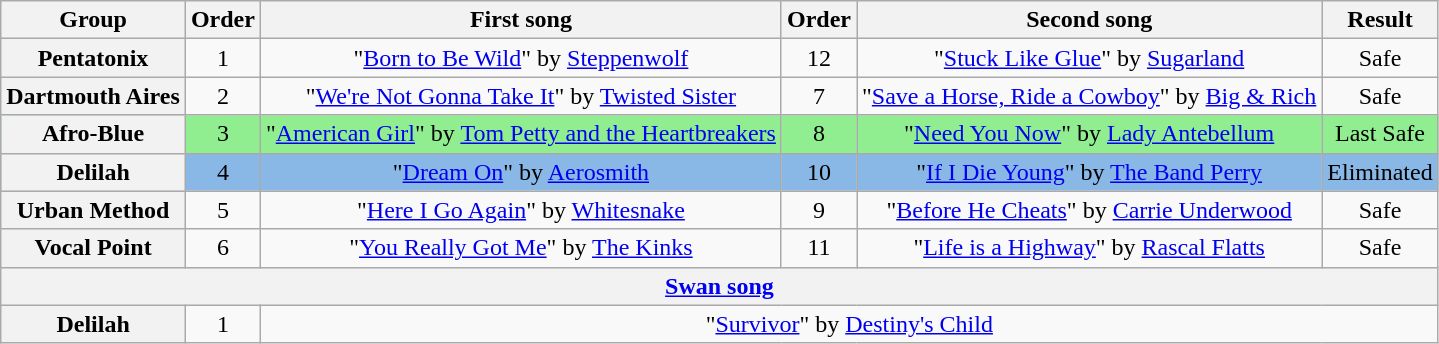<table class="wikitable plainrowheaders" style="text-align:center;">
<tr>
<th scope="col">Group</th>
<th scope="col">Order</th>
<th scope="col">First song</th>
<th scope="col">Order</th>
<th scope="col">Second song</th>
<th scope="col">Result</th>
</tr>
<tr>
<th scope="row">Pentatonix</th>
<td>1</td>
<td>"<a href='#'>Born to Be Wild</a>" by <a href='#'>Steppenwolf</a></td>
<td>12</td>
<td>"<a href='#'>Stuck Like Glue</a>" by <a href='#'>Sugarland</a></td>
<td>Safe</td>
</tr>
<tr>
<th scope="row">Dartmouth Aires</th>
<td>2</td>
<td>"<a href='#'>We're Not Gonna Take It</a>" by <a href='#'>Twisted Sister</a></td>
<td>7</td>
<td>"<a href='#'>Save a Horse, Ride a Cowboy</a>" by <a href='#'>Big & Rich</a></td>
<td>Safe</td>
</tr>
<tr style="background:lightgreen;">
<th scope="row">Afro-Blue</th>
<td>3</td>
<td>"<a href='#'>American Girl</a>" by <a href='#'>Tom Petty and the Heartbreakers</a></td>
<td>8</td>
<td>"<a href='#'>Need You Now</a>" by <a href='#'>Lady Antebellum</a></td>
<td>Last Safe</td>
</tr>
<tr style="background:#8ab8e6;">
<th scope="row">Delilah</th>
<td>4</td>
<td>"<a href='#'>Dream On</a>" by <a href='#'>Aerosmith</a></td>
<td>10</td>
<td>"<a href='#'>If I Die Young</a>" by <a href='#'>The Band Perry</a></td>
<td>Eliminated</td>
</tr>
<tr>
<th scope="row">Urban Method</th>
<td>5</td>
<td>"<a href='#'>Here I Go Again</a>" by <a href='#'>Whitesnake</a></td>
<td>9</td>
<td>"<a href='#'>Before He Cheats</a>" by <a href='#'>Carrie Underwood</a></td>
<td>Safe</td>
</tr>
<tr>
<th scope="row">Vocal Point</th>
<td>6</td>
<td>"<a href='#'>You Really Got Me</a>" by <a href='#'>The Kinks</a></td>
<td>11</td>
<td>"<a href='#'>Life is a Highway</a>" by <a href='#'>Rascal Flatts</a></td>
<td>Safe</td>
</tr>
<tr>
<th scope="col" colspan="6"><a href='#'>Swan song</a></th>
</tr>
<tr>
<th scope="row">Delilah</th>
<td>1</td>
<td colspan="4">"<a href='#'>Survivor</a>" by <a href='#'>Destiny's Child</a></td>
</tr>
</table>
